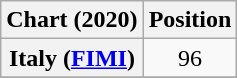<table class="wikitable sortable plainrowheaders" style="text-align:center;">
<tr>
<th>Chart (2020)</th>
<th>Position</th>
</tr>
<tr>
<th scope="row">Italy (<a href='#'>FIMI</a>)</th>
<td>96</td>
</tr>
<tr>
</tr>
</table>
